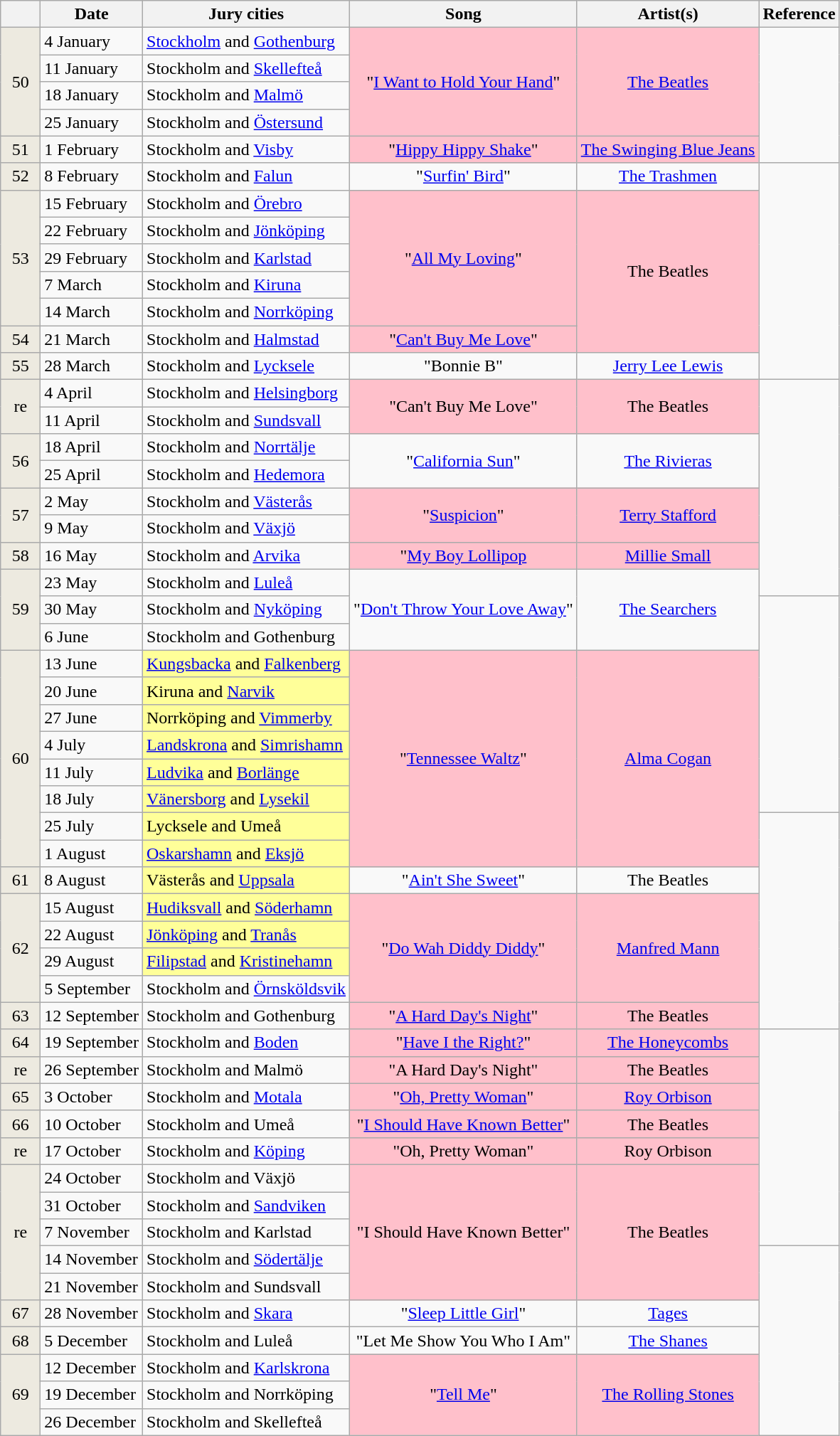<table class="wikitable">
<tr>
<th width="30"></th>
<th>Date</th>
<th>Jury cities</th>
<th>Song</th>
<th>Artist(s)</th>
<th>Reference</th>
</tr>
<tr>
<td rowspan="4" align="center" bgcolor="#EDEAE0">50</td>
<td>4 January</td>
<td><a href='#'>Stockholm</a> and <a href='#'>Gothenburg</a></td>
<td rowspan="4" align="center" bgcolor="pink">"<a href='#'>I Want to Hold Your Hand</a>"</td>
<td rowspan="4" align="center" bgcolor="pink"><a href='#'>The Beatles</a></td>
<td rowspan="5" align="center"></td>
</tr>
<tr>
<td>11 January</td>
<td>Stockholm and <a href='#'>Skellefteå</a></td>
</tr>
<tr>
<td>18 January</td>
<td>Stockholm and <a href='#'>Malmö</a></td>
</tr>
<tr>
<td>25 January</td>
<td>Stockholm and <a href='#'>Östersund</a></td>
</tr>
<tr>
<td align="center" bgcolor="#EDEAE0">51</td>
<td>1 February</td>
<td>Stockholm and <a href='#'>Visby</a></td>
<td align="center" bgcolor="pink">"<a href='#'>Hippy Hippy Shake</a>"</td>
<td align="center" bgcolor="pink"><a href='#'>The Swinging Blue Jeans</a></td>
</tr>
<tr>
<td align="center" bgcolor="#EDEAE0">52</td>
<td>8 February</td>
<td>Stockholm and <a href='#'>Falun</a></td>
<td align="center">"<a href='#'>Surfin' Bird</a>"</td>
<td align="center"><a href='#'>The Trashmen</a></td>
<td rowspan="8" align="center"></td>
</tr>
<tr>
<td rowspan="5" align="center" bgcolor="#EDEAE0">53</td>
<td>15 February</td>
<td>Stockholm and <a href='#'>Örebro</a></td>
<td rowspan="5" align="center" bgcolor="pink">"<a href='#'>All My Loving</a>"</td>
<td rowspan="6" align="center" bgcolor="pink">The Beatles</td>
</tr>
<tr>
<td>22 February</td>
<td>Stockholm and <a href='#'>Jönköping</a></td>
</tr>
<tr>
<td>29 February</td>
<td>Stockholm and <a href='#'>Karlstad</a></td>
</tr>
<tr>
<td>7 March</td>
<td>Stockholm and <a href='#'>Kiruna</a></td>
</tr>
<tr>
<td>14 March</td>
<td>Stockholm and <a href='#'>Norrköping</a></td>
</tr>
<tr>
<td align="center" bgcolor="#EDEAE0">54</td>
<td>21 March</td>
<td>Stockholm and <a href='#'>Halmstad</a></td>
<td align="center" bgcolor="pink">"<a href='#'>Can't Buy Me Love</a>"</td>
</tr>
<tr>
<td align="center" bgcolor="#EDEAE0">55</td>
<td>28 March</td>
<td>Stockholm and <a href='#'>Lycksele</a></td>
<td align="center">"Bonnie B"</td>
<td align="center"><a href='#'>Jerry Lee Lewis</a></td>
</tr>
<tr>
<td rowspan="2" align="center" bgcolor="#EDEAE0">re</td>
<td>4 April</td>
<td>Stockholm and <a href='#'>Helsingborg</a></td>
<td rowspan="2" align="center" bgcolor="pink">"Can't Buy Me Love"</td>
<td rowspan="2" align="center" bgcolor="pink">The Beatles</td>
<td rowspan="8" align="center"></td>
</tr>
<tr>
<td>11 April</td>
<td>Stockholm and <a href='#'>Sundsvall</a></td>
</tr>
<tr>
<td rowspan="2" align="center" bgcolor="#EDEAE0">56</td>
<td>18 April</td>
<td>Stockholm and <a href='#'>Norrtälje</a></td>
<td rowspan="2" align="center">"<a href='#'>California Sun</a>"</td>
<td rowspan="2" align="center"><a href='#'>The Rivieras</a></td>
</tr>
<tr>
<td>25 April</td>
<td>Stockholm and <a href='#'>Hedemora</a></td>
</tr>
<tr>
<td rowspan="2" align="center" bgcolor="#EDEAE0">57</td>
<td>2 May</td>
<td>Stockholm and <a href='#'>Västerås</a></td>
<td rowspan="2" align="center" bgcolor="pink">"<a href='#'>Suspicion</a>"</td>
<td rowspan="2" align="center" bgcolor="pink"><a href='#'>Terry Stafford</a></td>
</tr>
<tr>
<td>9 May</td>
<td>Stockholm and <a href='#'>Växjö</a></td>
</tr>
<tr>
<td align="center" bgcolor="#EDEAE0">58</td>
<td>16 May</td>
<td>Stockholm and <a href='#'>Arvika</a></td>
<td align="center" bgcolor="pink">"<a href='#'>My Boy Lollipop</a></td>
<td align="center" bgcolor="pink"><a href='#'>Millie Small</a></td>
</tr>
<tr>
<td rowspan="3" align="center" bgcolor="#EDEAE0">59</td>
<td>23 May</td>
<td>Stockholm and <a href='#'>Luleå</a></td>
<td rowspan="3" align="center">"<a href='#'>Don't Throw Your Love Away</a>"</td>
<td rowspan="3" align="center"><a href='#'>The Searchers</a></td>
</tr>
<tr>
<td>30 May</td>
<td>Stockholm and <a href='#'>Nyköping</a></td>
<td rowspan="8" align="center"></td>
</tr>
<tr>
<td>6 June</td>
<td>Stockholm and Gothenburg</td>
</tr>
<tr>
<td rowspan="8" align="center" bgcolor="#EDEAE0">60</td>
<td>13 June</td>
<td bgcolor="#FFFF99"><a href='#'>Kungsbacka</a> and <a href='#'>Falkenberg</a></td>
<td rowspan="8" align="center" bgcolor="pink">"<a href='#'>Tennessee Waltz</a>"</td>
<td rowspan="8" align="center" bgcolor="pink"><a href='#'>Alma Cogan</a></td>
</tr>
<tr>
<td>20 June</td>
<td bgcolor="#FFFF99">Kiruna and <a href='#'>Narvik</a></td>
</tr>
<tr>
<td>27 June</td>
<td bgcolor="#FFFF99">Norrköping and <a href='#'>Vimmerby</a></td>
</tr>
<tr>
<td>4 July</td>
<td bgcolor="#FFFF99"><a href='#'>Landskrona</a> and <a href='#'>Simrishamn</a></td>
</tr>
<tr>
<td>11 July</td>
<td bgcolor="#FFFF99"><a href='#'>Ludvika</a> and <a href='#'>Borlänge</a></td>
</tr>
<tr>
<td>18 July</td>
<td bgcolor="#FFFF99"><a href='#'>Vänersborg</a> and <a href='#'>Lysekil</a></td>
</tr>
<tr>
<td>25 July</td>
<td bgcolor="#FFFF99">Lycksele and Umeå</td>
<td rowspan="8" align="center"></td>
</tr>
<tr>
<td>1 August</td>
<td bgcolor="#FFFF99"><a href='#'>Oskarshamn</a> and <a href='#'>Eksjö</a></td>
</tr>
<tr>
<td align="center" bgcolor="#EDEAE0">61</td>
<td>8 August</td>
<td bgcolor="#FFFF99">Västerås and <a href='#'>Uppsala</a></td>
<td align="center">"<a href='#'>Ain't She Sweet</a>"</td>
<td align="center">The Beatles</td>
</tr>
<tr>
<td rowspan="4" align="center" bgcolor="#EDEAE0">62</td>
<td>15 August</td>
<td bgcolor="#FFFF99"><a href='#'>Hudiksvall</a> and <a href='#'>Söderhamn</a></td>
<td rowspan="4" align="center" bgcolor="pink">"<a href='#'>Do Wah Diddy Diddy</a>"</td>
<td rowspan="4" align="center" bgcolor="pink"><a href='#'>Manfred Mann</a></td>
</tr>
<tr>
<td>22 August</td>
<td bgcolor="#FFFF99"><a href='#'>Jönköping</a> and <a href='#'>Tranås</a></td>
</tr>
<tr>
<td>29 August</td>
<td bgcolor="#FFFF99"><a href='#'>Filipstad</a> and <a href='#'>Kristinehamn</a></td>
</tr>
<tr>
<td>5 September</td>
<td>Stockholm and <a href='#'>Örnsköldsvik</a></td>
</tr>
<tr>
<td align="center" bgcolor="#EDEAE0">63</td>
<td>12 September</td>
<td>Stockholm and Gothenburg</td>
<td align="center" bgcolor="pink">"<a href='#'>A Hard Day's Night</a>"</td>
<td align="center" bgcolor="pink">The Beatles</td>
</tr>
<tr>
<td align="center" bgcolor="#EDEAE0">64</td>
<td>19 September</td>
<td>Stockholm and <a href='#'>Boden</a></td>
<td align="center" bgcolor="pink">"<a href='#'>Have I the Right?</a>"</td>
<td align="center" bgcolor="pink"><a href='#'>The Honeycombs</a></td>
<td rowspan="8" align="center"></td>
</tr>
<tr>
<td align="center" bgcolor="#EDEAE0">re</td>
<td>26 September</td>
<td>Stockholm and Malmö</td>
<td align="center" bgcolor="pink">"A Hard Day's Night"</td>
<td align="center" bgcolor="pink">The Beatles</td>
</tr>
<tr>
<td align="center" bgcolor="#EDEAE0">65</td>
<td>3 October</td>
<td>Stockholm and <a href='#'>Motala</a></td>
<td align="center" bgcolor="pink">"<a href='#'>Oh, Pretty Woman</a>"</td>
<td align="center" bgcolor="pink"><a href='#'>Roy Orbison</a></td>
</tr>
<tr>
<td align="center" bgcolor="#EDEAE0">66</td>
<td>10 October</td>
<td>Stockholm and Umeå</td>
<td align="center" bgcolor="pink">"<a href='#'>I Should Have Known Better</a>"</td>
<td align="center" bgcolor="pink">The Beatles</td>
</tr>
<tr>
<td align="center" bgcolor="#EDEAE0">re</td>
<td>17 October</td>
<td>Stockholm and <a href='#'>Köping</a></td>
<td align="center" bgcolor="pink">"Oh, Pretty Woman"</td>
<td align="center" bgcolor="pink">Roy Orbison</td>
</tr>
<tr>
<td rowspan="5" align="center" bgcolor="#EDEAE0">re</td>
<td>24 October</td>
<td>Stockholm and Växjö</td>
<td rowspan="5" align="center" bgcolor="pink">"I Should Have Known Better"</td>
<td rowspan="5" align="center" bgcolor="pink">The Beatles</td>
</tr>
<tr>
<td>31 October</td>
<td>Stockholm and <a href='#'>Sandviken</a></td>
</tr>
<tr>
<td>7 November</td>
<td>Stockholm and Karlstad</td>
</tr>
<tr>
<td>14 November</td>
<td>Stockholm and <a href='#'>Södertälje</a></td>
<td rowspan="7" align="center"></td>
</tr>
<tr>
<td>21 November</td>
<td>Stockholm and Sundsvall</td>
</tr>
<tr>
<td align="center" bgcolor="#EDEAE0">67</td>
<td>28 November</td>
<td>Stockholm and <a href='#'>Skara</a></td>
<td align="center">"<a href='#'>Sleep Little Girl</a>"</td>
<td align="center"><a href='#'>Tages</a></td>
</tr>
<tr>
<td align="center" bgcolor="#EDEAE0">68</td>
<td>5 December</td>
<td>Stockholm and Luleå</td>
<td align="center">"Let Me Show You Who I Am"</td>
<td align="center"><a href='#'>The Shanes</a></td>
</tr>
<tr>
<td rowspan="3" align="center" bgcolor="#EDEAE0">69</td>
<td>12 December</td>
<td>Stockholm and <a href='#'>Karlskrona</a></td>
<td rowspan="3" align="center" bgcolor="pink">"<a href='#'>Tell Me</a>"</td>
<td rowspan="3" align="center" bgcolor="pink"><a href='#'>The Rolling Stones</a></td>
</tr>
<tr>
<td>19 December</td>
<td>Stockholm and Norrköping</td>
</tr>
<tr>
<td>26 December</td>
<td>Stockholm and Skellefteå</td>
</tr>
</table>
